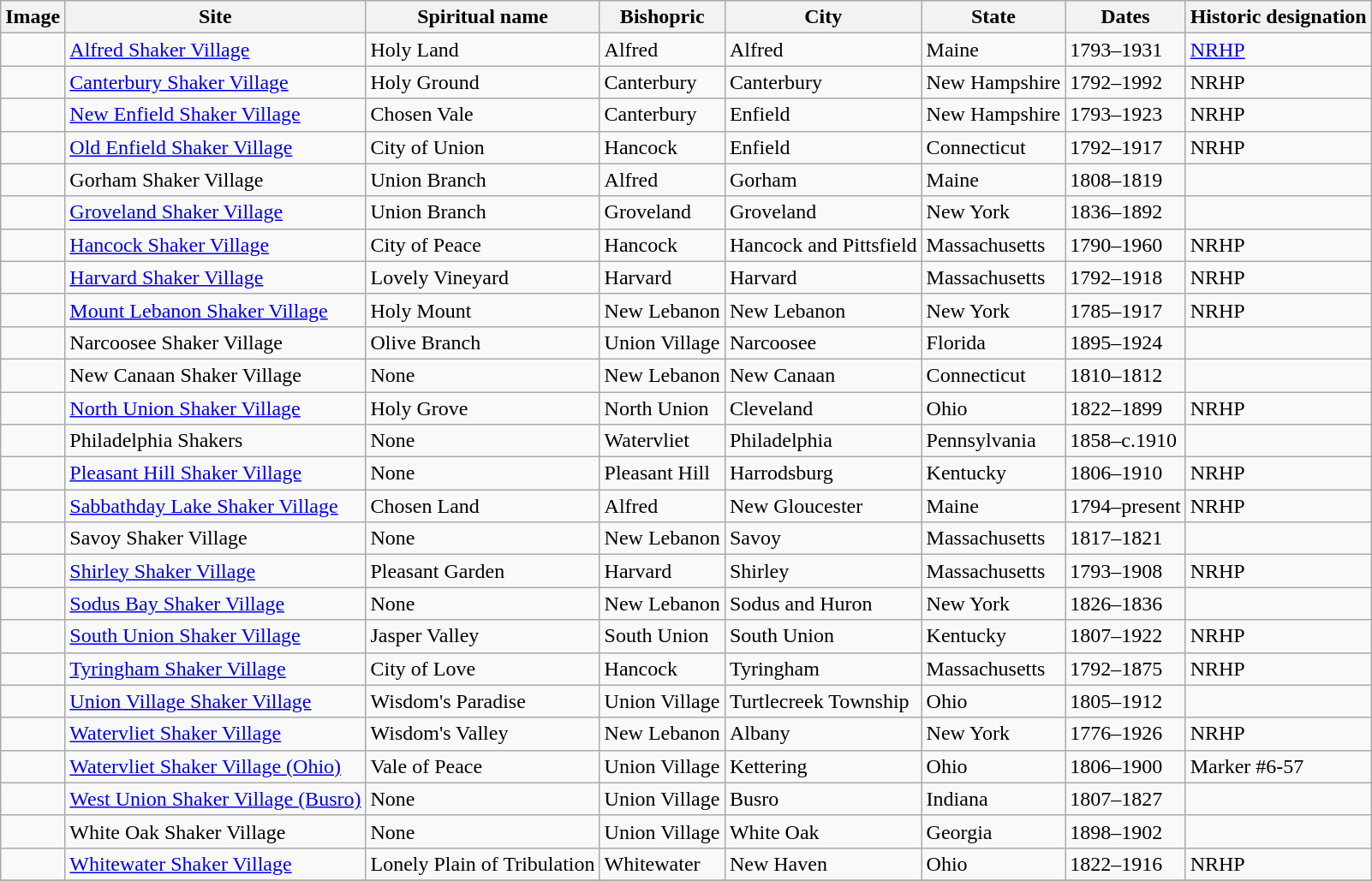<table class="wikitable sortable">
<tr>
<th>Image</th>
<th>Site</th>
<th>Spiritual name</th>
<th>Bishopric</th>
<th>City</th>
<th>State</th>
<th>Dates</th>
<th>Historic designation</th>
</tr>
<tr>
<td></td>
<td><a href='#'>Alfred Shaker Village</a></td>
<td>Holy Land</td>
<td>Alfred</td>
<td>Alfred</td>
<td>Maine</td>
<td>1793–1931</td>
<td><a href='#'>NRHP</a></td>
</tr>
<tr>
<td></td>
<td><a href='#'>Canterbury Shaker Village</a></td>
<td>Holy Ground</td>
<td>Canterbury</td>
<td>Canterbury</td>
<td>New Hampshire</td>
<td>1792–1992</td>
<td>NRHP</td>
</tr>
<tr>
<td></td>
<td><a href='#'>New Enfield Shaker Village</a></td>
<td>Chosen Vale</td>
<td>Canterbury</td>
<td>Enfield</td>
<td>New Hampshire</td>
<td>1793–1923</td>
<td>NRHP</td>
</tr>
<tr>
<td></td>
<td><a href='#'>Old Enfield Shaker Village</a></td>
<td>City of Union</td>
<td>Hancock</td>
<td>Enfield</td>
<td>Connecticut</td>
<td>1792–1917</td>
<td>NRHP</td>
</tr>
<tr>
<td></td>
<td>Gorham Shaker Village</td>
<td>Union Branch</td>
<td>Alfred</td>
<td>Gorham</td>
<td>Maine</td>
<td>1808–1819</td>
<td></td>
</tr>
<tr>
<td></td>
<td><a href='#'>Groveland Shaker Village</a></td>
<td>Union Branch</td>
<td>Groveland</td>
<td>Groveland</td>
<td>New York</td>
<td>1836–1892</td>
<td></td>
</tr>
<tr>
<td></td>
<td><a href='#'>Hancock Shaker Village</a></td>
<td>City of Peace</td>
<td>Hancock</td>
<td>Hancock and Pittsfield</td>
<td>Massachusetts</td>
<td>1790–1960</td>
<td>NRHP</td>
</tr>
<tr>
<td></td>
<td><a href='#'>Harvard Shaker Village</a></td>
<td>Lovely Vineyard</td>
<td>Harvard</td>
<td>Harvard</td>
<td>Massachusetts</td>
<td>1792–1918</td>
<td>NRHP</td>
</tr>
<tr>
<td></td>
<td><a href='#'>Mount Lebanon Shaker Village</a></td>
<td>Holy Mount</td>
<td>New Lebanon</td>
<td>New Lebanon</td>
<td>New York</td>
<td>1785–1917</td>
<td>NRHP</td>
</tr>
<tr>
<td></td>
<td>Narcoosee Shaker Village</td>
<td>Olive Branch</td>
<td>Union Village</td>
<td>Narcoosee</td>
<td>Florida</td>
<td>1895–1924</td>
</tr>
<tr>
<td></td>
<td>New Canaan Shaker Village</td>
<td>None</td>
<td>New Lebanon</td>
<td>New Canaan</td>
<td>Connecticut</td>
<td>1810–1812</td>
<td></td>
</tr>
<tr>
<td></td>
<td><a href='#'>North Union Shaker Village</a></td>
<td>Holy Grove</td>
<td>North Union</td>
<td>Cleveland</td>
<td>Ohio</td>
<td>1822–1899</td>
<td>NRHP</td>
</tr>
<tr>
<td></td>
<td>Philadelphia Shakers</td>
<td>None</td>
<td>Watervliet</td>
<td>Philadelphia</td>
<td>Pennsylvania</td>
<td>1858–c.1910</td>
<td></td>
</tr>
<tr>
<td></td>
<td><a href='#'>Pleasant Hill Shaker Village</a></td>
<td>None</td>
<td>Pleasant Hill</td>
<td>Harrodsburg</td>
<td>Kentucky</td>
<td>1806–1910</td>
<td>NRHP</td>
</tr>
<tr>
<td></td>
<td><a href='#'>Sabbathday Lake Shaker Village</a></td>
<td>Chosen Land</td>
<td>Alfred</td>
<td>New Gloucester</td>
<td>Maine</td>
<td>1794–present</td>
<td>NRHP</td>
</tr>
<tr>
<td></td>
<td>Savoy Shaker Village</td>
<td>None</td>
<td>New Lebanon</td>
<td>Savoy</td>
<td>Massachusetts</td>
<td>1817–1821</td>
<td></td>
</tr>
<tr>
<td></td>
<td><a href='#'>Shirley Shaker Village</a></td>
<td>Pleasant Garden</td>
<td>Harvard</td>
<td>Shirley</td>
<td>Massachusetts</td>
<td>1793–1908</td>
<td>NRHP</td>
</tr>
<tr>
<td></td>
<td><a href='#'>Sodus Bay Shaker Village</a></td>
<td>None</td>
<td>New Lebanon</td>
<td>Sodus and Huron</td>
<td>New York</td>
<td>1826–1836</td>
<td></td>
</tr>
<tr>
<td></td>
<td><a href='#'>South Union Shaker Village</a></td>
<td>Jasper Valley</td>
<td>South Union</td>
<td>South Union</td>
<td>Kentucky</td>
<td>1807–1922</td>
<td>NRHP</td>
</tr>
<tr>
<td></td>
<td><a href='#'>Tyringham Shaker Village</a></td>
<td>City of Love</td>
<td>Hancock</td>
<td>Tyringham</td>
<td>Massachusetts</td>
<td>1792–1875</td>
<td>NRHP</td>
</tr>
<tr>
<td></td>
<td><a href='#'>Union Village Shaker Village</a></td>
<td>Wisdom's Paradise</td>
<td>Union Village</td>
<td>Turtlecreek Township</td>
<td>Ohio</td>
<td>1805–1912</td>
<td></td>
</tr>
<tr>
<td></td>
<td><a href='#'>Watervliet Shaker Village</a></td>
<td>Wisdom's Valley</td>
<td>New Lebanon</td>
<td>Albany</td>
<td>New York</td>
<td>1776–1926</td>
<td>NRHP</td>
</tr>
<tr>
<td></td>
<td><a href='#'>Watervliet Shaker Village (Ohio)</a></td>
<td>Vale of Peace</td>
<td>Union Village</td>
<td>Kettering</td>
<td>Ohio</td>
<td>1806–1900</td>
<td>Marker #6-57</td>
</tr>
<tr>
<td></td>
<td><a href='#'>West Union Shaker Village (Busro)</a></td>
<td>None</td>
<td>Union Village</td>
<td>Busro</td>
<td>Indiana</td>
<td>1807–1827</td>
<td></td>
</tr>
<tr>
<td></td>
<td>White Oak Shaker Village</td>
<td>None</td>
<td>Union Village</td>
<td>White Oak</td>
<td>Georgia</td>
<td>1898–1902</td>
<td></td>
</tr>
<tr>
<td></td>
<td><a href='#'>Whitewater Shaker Village</a></td>
<td>Lonely Plain of Tribulation</td>
<td>Whitewater</td>
<td>New Haven</td>
<td>Ohio</td>
<td>1822–1916</td>
<td>NRHP</td>
</tr>
<tr>
</tr>
</table>
